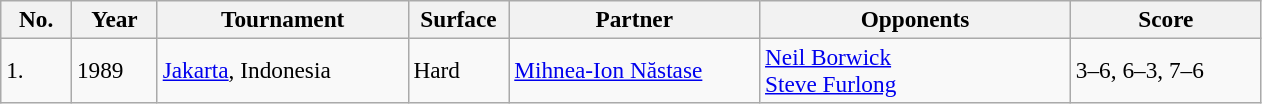<table class="sortable wikitable" style=font-size:97%>
<tr>
<th width=40>No.</th>
<th width=50>Year</th>
<th width=160>Tournament</th>
<th width=60>Surface</th>
<th width=160>Partner</th>
<th width=200>Opponents</th>
<th style="width:120px" class="unsortable">Score</th>
</tr>
<tr>
<td>1.</td>
<td>1989</td>
<td><a href='#'>Jakarta</a>, Indonesia</td>
<td>Hard</td>
<td> <a href='#'>Mihnea-Ion Năstase</a></td>
<td> <a href='#'>Neil Borwick</a><br> <a href='#'>Steve Furlong</a></td>
<td>3–6, 6–3, 7–6</td>
</tr>
</table>
